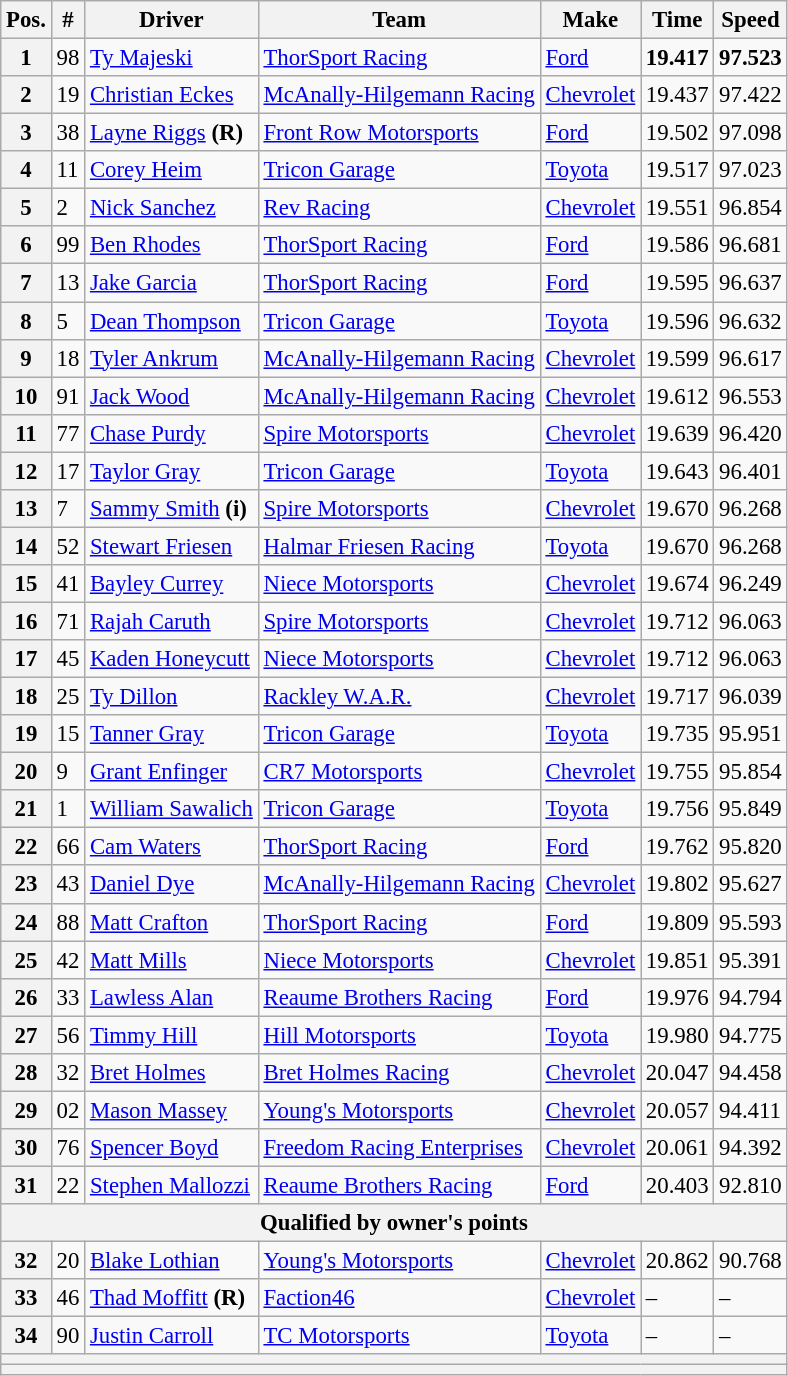<table class="wikitable" style="font-size:95%">
<tr>
<th>Pos.</th>
<th>#</th>
<th>Driver</th>
<th>Team</th>
<th>Make</th>
<th>Time</th>
<th>Speed</th>
</tr>
<tr>
<th>1</th>
<td>98</td>
<td><a href='#'>Ty Majeski</a></td>
<td><a href='#'>ThorSport Racing</a></td>
<td><a href='#'>Ford</a></td>
<td><strong>19.417</strong></td>
<td><strong>97.523</strong></td>
</tr>
<tr>
<th>2</th>
<td>19</td>
<td><a href='#'>Christian Eckes</a></td>
<td><a href='#'>McAnally-Hilgemann Racing</a></td>
<td><a href='#'>Chevrolet</a></td>
<td>19.437</td>
<td>97.422</td>
</tr>
<tr>
<th>3</th>
<td>38</td>
<td><a href='#'>Layne Riggs</a> <strong>(R)</strong></td>
<td><a href='#'>Front Row Motorsports</a></td>
<td><a href='#'>Ford</a></td>
<td>19.502</td>
<td>97.098</td>
</tr>
<tr>
<th>4</th>
<td>11</td>
<td><a href='#'>Corey Heim</a></td>
<td><a href='#'>Tricon Garage</a></td>
<td><a href='#'>Toyota</a></td>
<td>19.517</td>
<td>97.023</td>
</tr>
<tr>
<th>5</th>
<td>2</td>
<td><a href='#'>Nick Sanchez</a></td>
<td><a href='#'>Rev Racing</a></td>
<td><a href='#'>Chevrolet</a></td>
<td>19.551</td>
<td>96.854</td>
</tr>
<tr>
<th>6</th>
<td>99</td>
<td><a href='#'>Ben Rhodes</a></td>
<td><a href='#'>ThorSport Racing</a></td>
<td><a href='#'>Ford</a></td>
<td>19.586</td>
<td>96.681</td>
</tr>
<tr>
<th>7</th>
<td>13</td>
<td><a href='#'>Jake Garcia</a></td>
<td><a href='#'>ThorSport Racing</a></td>
<td><a href='#'>Ford</a></td>
<td>19.595</td>
<td>96.637</td>
</tr>
<tr>
<th>8</th>
<td>5</td>
<td><a href='#'>Dean Thompson</a></td>
<td><a href='#'>Tricon Garage</a></td>
<td><a href='#'>Toyota</a></td>
<td>19.596</td>
<td>96.632</td>
</tr>
<tr>
<th>9</th>
<td>18</td>
<td><a href='#'>Tyler Ankrum</a></td>
<td><a href='#'>McAnally-Hilgemann Racing</a></td>
<td><a href='#'>Chevrolet</a></td>
<td>19.599</td>
<td>96.617</td>
</tr>
<tr>
<th>10</th>
<td>91</td>
<td><a href='#'>Jack Wood</a></td>
<td><a href='#'>McAnally-Hilgemann Racing</a></td>
<td><a href='#'>Chevrolet</a></td>
<td>19.612</td>
<td>96.553</td>
</tr>
<tr>
<th>11</th>
<td>77</td>
<td><a href='#'>Chase Purdy</a></td>
<td><a href='#'>Spire Motorsports</a></td>
<td><a href='#'>Chevrolet</a></td>
<td>19.639</td>
<td>96.420</td>
</tr>
<tr>
<th>12</th>
<td>17</td>
<td><a href='#'>Taylor Gray</a></td>
<td><a href='#'>Tricon Garage</a></td>
<td><a href='#'>Toyota</a></td>
<td>19.643</td>
<td>96.401</td>
</tr>
<tr>
<th>13</th>
<td>7</td>
<td><a href='#'>Sammy Smith</a> <strong>(i)</strong></td>
<td><a href='#'>Spire Motorsports</a></td>
<td><a href='#'>Chevrolet</a></td>
<td>19.670</td>
<td>96.268</td>
</tr>
<tr>
<th>14</th>
<td>52</td>
<td><a href='#'>Stewart Friesen</a></td>
<td><a href='#'>Halmar Friesen Racing</a></td>
<td><a href='#'>Toyota</a></td>
<td>19.670</td>
<td>96.268</td>
</tr>
<tr>
<th>15</th>
<td>41</td>
<td><a href='#'>Bayley Currey</a></td>
<td><a href='#'>Niece Motorsports</a></td>
<td><a href='#'>Chevrolet</a></td>
<td>19.674</td>
<td>96.249</td>
</tr>
<tr>
<th>16</th>
<td>71</td>
<td><a href='#'>Rajah Caruth</a></td>
<td><a href='#'>Spire Motorsports</a></td>
<td><a href='#'>Chevrolet</a></td>
<td>19.712</td>
<td>96.063</td>
</tr>
<tr>
<th>17</th>
<td>45</td>
<td><a href='#'>Kaden Honeycutt</a></td>
<td><a href='#'>Niece Motorsports</a></td>
<td><a href='#'>Chevrolet</a></td>
<td>19.712</td>
<td>96.063</td>
</tr>
<tr>
<th>18</th>
<td>25</td>
<td><a href='#'>Ty Dillon</a></td>
<td><a href='#'>Rackley W.A.R.</a></td>
<td><a href='#'>Chevrolet</a></td>
<td>19.717</td>
<td>96.039</td>
</tr>
<tr>
<th>19</th>
<td>15</td>
<td><a href='#'>Tanner Gray</a></td>
<td><a href='#'>Tricon Garage</a></td>
<td><a href='#'>Toyota</a></td>
<td>19.735</td>
<td>95.951</td>
</tr>
<tr>
<th>20</th>
<td>9</td>
<td><a href='#'>Grant Enfinger</a></td>
<td><a href='#'>CR7 Motorsports</a></td>
<td><a href='#'>Chevrolet</a></td>
<td>19.755</td>
<td>95.854</td>
</tr>
<tr>
<th>21</th>
<td>1</td>
<td><a href='#'>William Sawalich</a></td>
<td><a href='#'>Tricon Garage</a></td>
<td><a href='#'>Toyota</a></td>
<td>19.756</td>
<td>95.849</td>
</tr>
<tr>
<th>22</th>
<td>66</td>
<td><a href='#'>Cam Waters</a></td>
<td><a href='#'>ThorSport Racing</a></td>
<td><a href='#'>Ford</a></td>
<td>19.762</td>
<td>95.820</td>
</tr>
<tr>
<th>23</th>
<td>43</td>
<td><a href='#'>Daniel Dye</a></td>
<td><a href='#'>McAnally-Hilgemann Racing</a></td>
<td><a href='#'>Chevrolet</a></td>
<td>19.802</td>
<td>95.627</td>
</tr>
<tr>
<th>24</th>
<td>88</td>
<td><a href='#'>Matt Crafton</a></td>
<td><a href='#'>ThorSport Racing</a></td>
<td><a href='#'>Ford</a></td>
<td>19.809</td>
<td>95.593</td>
</tr>
<tr>
<th>25</th>
<td>42</td>
<td><a href='#'>Matt Mills</a></td>
<td><a href='#'>Niece Motorsports</a></td>
<td><a href='#'>Chevrolet</a></td>
<td>19.851</td>
<td>95.391</td>
</tr>
<tr>
<th>26</th>
<td>33</td>
<td><a href='#'>Lawless Alan</a></td>
<td><a href='#'>Reaume Brothers Racing</a></td>
<td><a href='#'>Ford</a></td>
<td>19.976</td>
<td>94.794</td>
</tr>
<tr>
<th>27</th>
<td>56</td>
<td><a href='#'>Timmy Hill</a></td>
<td><a href='#'>Hill Motorsports</a></td>
<td><a href='#'>Toyota</a></td>
<td>19.980</td>
<td>94.775</td>
</tr>
<tr>
<th>28</th>
<td>32</td>
<td><a href='#'>Bret Holmes</a></td>
<td><a href='#'>Bret Holmes Racing</a></td>
<td><a href='#'>Chevrolet</a></td>
<td>20.047</td>
<td>94.458</td>
</tr>
<tr>
<th>29</th>
<td>02</td>
<td><a href='#'>Mason Massey</a></td>
<td><a href='#'>Young's Motorsports</a></td>
<td><a href='#'>Chevrolet</a></td>
<td>20.057</td>
<td>94.411</td>
</tr>
<tr>
<th>30</th>
<td>76</td>
<td><a href='#'>Spencer Boyd</a></td>
<td><a href='#'>Freedom Racing Enterprises</a></td>
<td><a href='#'>Chevrolet</a></td>
<td>20.061</td>
<td>94.392</td>
</tr>
<tr>
<th>31</th>
<td>22</td>
<td><a href='#'>Stephen Mallozzi</a></td>
<td><a href='#'>Reaume Brothers Racing</a></td>
<td><a href='#'>Ford</a></td>
<td>20.403</td>
<td>92.810</td>
</tr>
<tr>
<th colspan="7">Qualified by owner's points</th>
</tr>
<tr>
<th>32</th>
<td>20</td>
<td><a href='#'>Blake Lothian</a></td>
<td><a href='#'>Young's Motorsports</a></td>
<td><a href='#'>Chevrolet</a></td>
<td>20.862</td>
<td>90.768</td>
</tr>
<tr>
<th>33</th>
<td>46</td>
<td><a href='#'>Thad Moffitt</a> <strong>(R)</strong></td>
<td><a href='#'>Faction46</a></td>
<td><a href='#'>Chevrolet</a></td>
<td>–</td>
<td>–</td>
</tr>
<tr>
<th>34</th>
<td>90</td>
<td><a href='#'>Justin Carroll</a></td>
<td><a href='#'>TC Motorsports</a></td>
<td><a href='#'>Toyota</a></td>
<td>–</td>
<td>–</td>
</tr>
<tr>
<th colspan="7"></th>
</tr>
<tr>
<th colspan="7"></th>
</tr>
</table>
